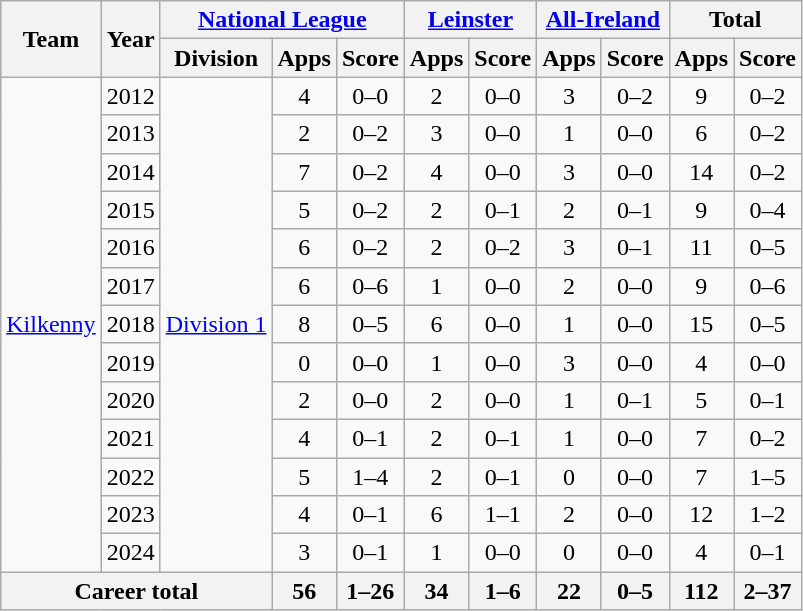<table class="wikitable" style="text-align:center">
<tr>
<th rowspan="2">Team</th>
<th rowspan="2">Year</th>
<th colspan="3"><a href='#'>National League</a></th>
<th colspan="2"><a href='#'>Leinster</a></th>
<th colspan="2"><a href='#'>All-Ireland</a></th>
<th colspan="2">Total</th>
</tr>
<tr>
<th>Division</th>
<th>Apps</th>
<th>Score</th>
<th>Apps</th>
<th>Score</th>
<th>Apps</th>
<th>Score</th>
<th>Apps</th>
<th>Score</th>
</tr>
<tr>
<td rowspan="13"><a href='#'>Kilkenny</a></td>
<td>2012</td>
<td rowspan="13"><a href='#'>Division 1</a></td>
<td>4</td>
<td>0–0</td>
<td>2</td>
<td>0–0</td>
<td>3</td>
<td>0–2</td>
<td>9</td>
<td>0–2</td>
</tr>
<tr>
<td>2013</td>
<td>2</td>
<td>0–2</td>
<td>3</td>
<td>0–0</td>
<td>1</td>
<td>0–0</td>
<td>6</td>
<td>0–2</td>
</tr>
<tr>
<td>2014</td>
<td>7</td>
<td>0–2</td>
<td>4</td>
<td>0–0</td>
<td>3</td>
<td>0–0</td>
<td>14</td>
<td>0–2</td>
</tr>
<tr>
<td>2015</td>
<td>5</td>
<td>0–2</td>
<td>2</td>
<td>0–1</td>
<td>2</td>
<td>0–1</td>
<td>9</td>
<td>0–4</td>
</tr>
<tr>
<td>2016</td>
<td>6</td>
<td>0–2</td>
<td>2</td>
<td>0–2</td>
<td>3</td>
<td>0–1</td>
<td>11</td>
<td>0–5</td>
</tr>
<tr>
<td>2017</td>
<td>6</td>
<td>0–6</td>
<td>1</td>
<td>0–0</td>
<td>2</td>
<td>0–0</td>
<td>9</td>
<td>0–6</td>
</tr>
<tr>
<td>2018</td>
<td>8</td>
<td>0–5</td>
<td>6</td>
<td>0–0</td>
<td>1</td>
<td>0–0</td>
<td>15</td>
<td>0–5</td>
</tr>
<tr>
<td>2019</td>
<td>0</td>
<td>0–0</td>
<td>1</td>
<td>0–0</td>
<td>3</td>
<td>0–0</td>
<td>4</td>
<td>0–0</td>
</tr>
<tr>
<td>2020</td>
<td>2</td>
<td>0–0</td>
<td>2</td>
<td>0–0</td>
<td>1</td>
<td>0–1</td>
<td>5</td>
<td>0–1</td>
</tr>
<tr>
<td>2021</td>
<td>4</td>
<td>0–1</td>
<td>2</td>
<td>0–1</td>
<td>1</td>
<td>0–0</td>
<td>7</td>
<td>0–2</td>
</tr>
<tr>
<td>2022</td>
<td>5</td>
<td>1–4</td>
<td>2</td>
<td>0–1</td>
<td>0</td>
<td>0–0</td>
<td>7</td>
<td>1–5</td>
</tr>
<tr>
<td>2023</td>
<td>4</td>
<td>0–1</td>
<td>6</td>
<td>1–1</td>
<td>2</td>
<td>0–0</td>
<td>12</td>
<td>1–2</td>
</tr>
<tr>
<td>2024</td>
<td>3</td>
<td>0–1</td>
<td>1</td>
<td>0–0</td>
<td>0</td>
<td>0–0</td>
<td>4</td>
<td>0–1</td>
</tr>
<tr>
<th colspan="3">Career total</th>
<th>56</th>
<th>1–26</th>
<th>34</th>
<th>1–6</th>
<th>22</th>
<th>0–5</th>
<th>112</th>
<th>2–37</th>
</tr>
</table>
